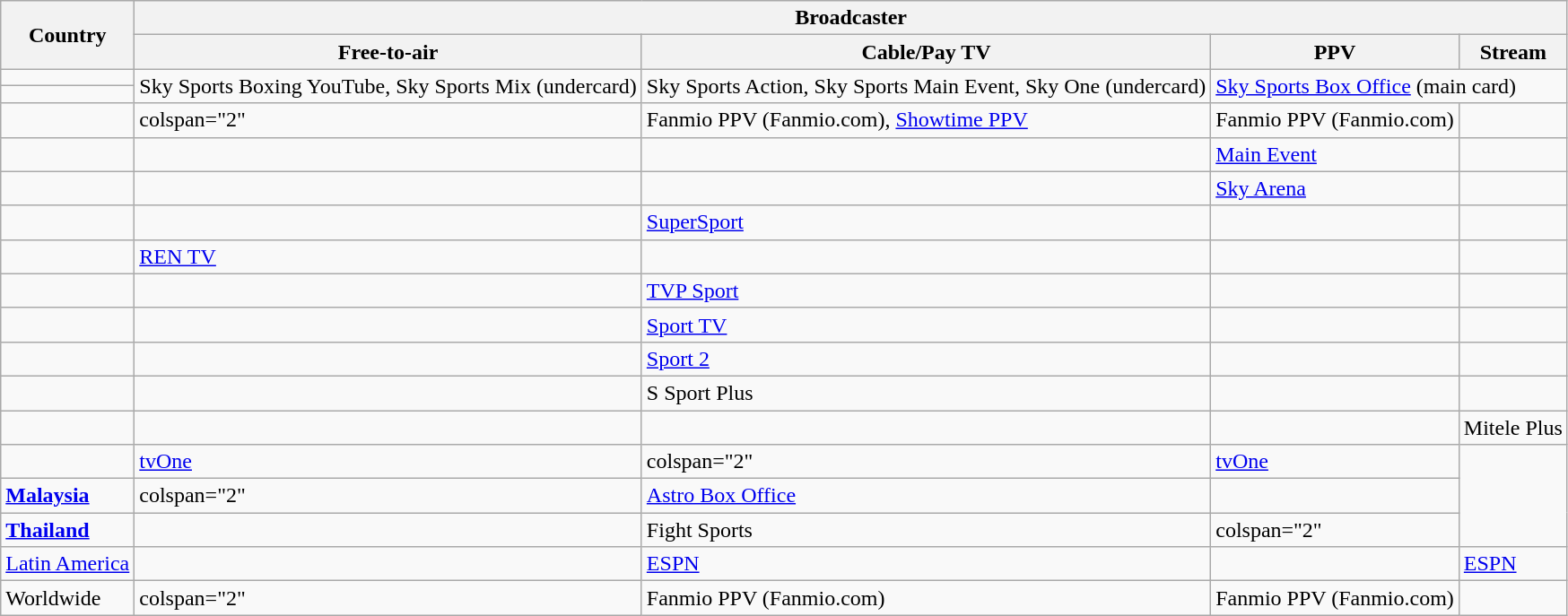<table class="wikitable">
<tr>
<th rowspan="2">Country</th>
<th colspan="4">Broadcaster</th>
</tr>
<tr>
<th>Free-to-air</th>
<th>Cable/Pay TV</th>
<th>PPV</th>
<th>Stream</th>
</tr>
<tr>
<td><strong></strong></td>
<td rowspan="2">Sky Sports Boxing YouTube, Sky Sports Mix (undercard)</td>
<td rowspan="2">Sky Sports Action, Sky Sports Main Event, Sky One (undercard)</td>
<td colspan="2" rowspan="2"><a href='#'>Sky Sports Box Office</a> (main card)</td>
</tr>
<tr>
<td><strong></strong></td>
</tr>
<tr>
<td><strong></strong></td>
<td>colspan="2" </td>
<td>Fanmio PPV (Fanmio.com), <a href='#'>Showtime PPV</a></td>
<td>Fanmio PPV (Fanmio.com)</td>
</tr>
<tr>
<td><strong></strong></td>
<td></td>
<td></td>
<td><a href='#'>Main Event</a></td>
<td></td>
</tr>
<tr>
<td><strong></strong></td>
<td></td>
<td></td>
<td><a href='#'>Sky Arena</a></td>
<td></td>
</tr>
<tr>
<td><strong></strong></td>
<td></td>
<td><a href='#'>SuperSport</a></td>
<td></td>
<td></td>
</tr>
<tr>
<td><strong></strong></td>
<td><a href='#'>REN TV</a></td>
<td></td>
<td></td>
<td></td>
</tr>
<tr>
<td><strong></strong></td>
<td></td>
<td><a href='#'>TVP Sport</a></td>
<td></td>
<td></td>
</tr>
<tr>
<td><strong></strong></td>
<td></td>
<td><a href='#'>Sport TV</a></td>
<td></td>
<td></td>
</tr>
<tr>
<td><strong></strong></td>
<td></td>
<td><a href='#'>Sport 2</a></td>
<td></td>
<td></td>
</tr>
<tr>
<td><strong></strong></td>
<td></td>
<td>S Sport Plus</td>
<td></td>
<td></td>
</tr>
<tr>
<td><strong></strong></td>
<td></td>
<td></td>
<td></td>
<td>Mitele Plus</td>
</tr>
<tr>
<td><strong></strong></td>
<td><a href='#'>tvOne</a></td>
<td>colspan="2" </td>
<td><a href='#'>tvOne</a></td>
</tr>
<tr>
<td> <strong><a href='#'>Malaysia</a></strong></td>
<td>colspan="2" </td>
<td><a href='#'>Astro Box Office</a></td>
<td></td>
</tr>
<tr>
<td> <strong><a href='#'>Thailand</a></strong></td>
<td></td>
<td>Fight Sports</td>
<td>colspan="2" </td>
</tr>
<tr>
<td><a href='#'>Latin America</a></td>
<td></td>
<td><a href='#'>ESPN</a></td>
<td></td>
<td><a href='#'>ESPN</a></td>
</tr>
<tr>
<td>Worldwide</td>
<td>colspan="2" </td>
<td>Fanmio PPV (Fanmio.com)</td>
<td>Fanmio PPV (Fanmio.com)</td>
</tr>
</table>
